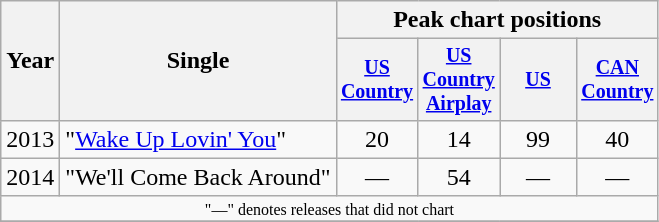<table class="wikitable" style="text-align:center;">
<tr>
<th rowspan="2">Year</th>
<th rowspan="2">Single</th>
<th colspan="4">Peak chart positions</th>
</tr>
<tr style="font-size:smaller;">
<th width="45"><a href='#'>US Country</a></th>
<th width="45"><a href='#'>US Country Airplay</a></th>
<th width="45"><a href='#'>US</a></th>
<th width="45"><a href='#'>CAN Country</a></th>
</tr>
<tr>
<td>2013</td>
<td align="left">"<a href='#'>Wake Up Lovin' You</a>"</td>
<td>20</td>
<td>14</td>
<td>99</td>
<td>40</td>
</tr>
<tr>
<td>2014</td>
<td align="left">"We'll Come Back Around"</td>
<td>—</td>
<td>54</td>
<td>—</td>
<td>—</td>
</tr>
<tr>
<td colspan="6" style="font-size:8pt">"—" denotes releases that did not chart</td>
</tr>
<tr>
</tr>
</table>
